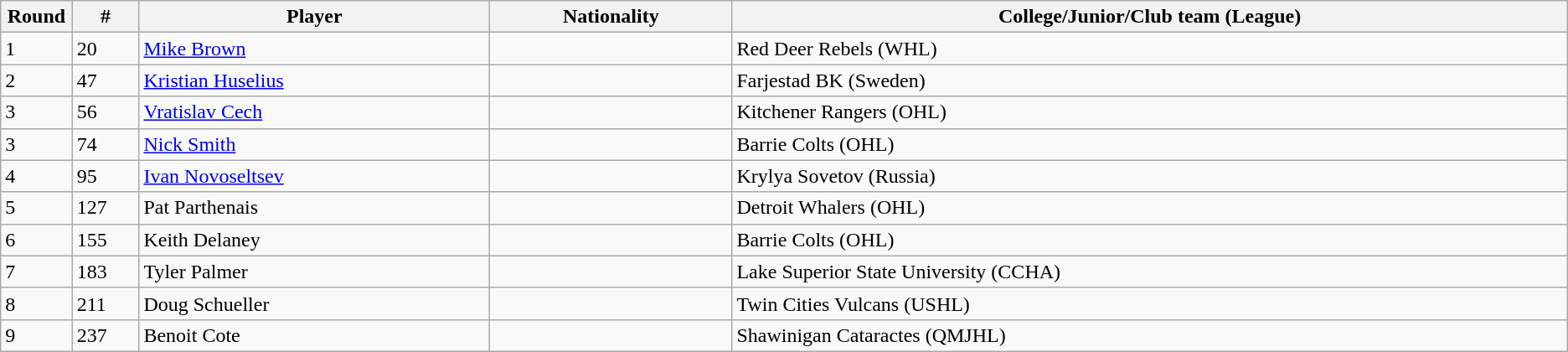<table class="wikitable">
<tr align="center">
<th bgcolor="#DDDDFF" width="4.0%">Round</th>
<th bgcolor="#DDDDFF" width="4.0%">#</th>
<th bgcolor="#DDDDFF" width="21.0%">Player</th>
<th bgcolor="#DDDDFF" width="14.5%">Nationality</th>
<th bgcolor="#DDDDFF" width="50.0%">College/Junior/Club team (League)</th>
</tr>
<tr>
<td>1</td>
<td>20</td>
<td><a href='#'>Mike Brown</a></td>
<td></td>
<td>Red Deer Rebels (WHL)</td>
</tr>
<tr>
<td>2</td>
<td>47</td>
<td><a href='#'>Kristian Huselius</a></td>
<td></td>
<td>Farjestad BK (Sweden)</td>
</tr>
<tr>
<td>3</td>
<td>56</td>
<td><a href='#'>Vratislav Cech</a></td>
<td></td>
<td>Kitchener Rangers (OHL)</td>
</tr>
<tr>
<td>3</td>
<td>74</td>
<td><a href='#'>Nick Smith</a></td>
<td></td>
<td>Barrie Colts (OHL)</td>
</tr>
<tr>
<td>4</td>
<td>95</td>
<td><a href='#'>Ivan Novoseltsev</a></td>
<td></td>
<td>Krylya Sovetov (Russia)</td>
</tr>
<tr>
<td>5</td>
<td>127</td>
<td>Pat Parthenais</td>
<td></td>
<td>Detroit Whalers (OHL)</td>
</tr>
<tr>
<td>6</td>
<td>155</td>
<td>Keith Delaney</td>
<td></td>
<td>Barrie Colts (OHL)</td>
</tr>
<tr>
<td>7</td>
<td>183</td>
<td>Tyler Palmer</td>
<td></td>
<td>Lake Superior State University (CCHA)</td>
</tr>
<tr>
<td>8</td>
<td>211</td>
<td>Doug Schueller</td>
<td></td>
<td>Twin Cities Vulcans (USHL)</td>
</tr>
<tr>
<td>9</td>
<td>237</td>
<td>Benoit Cote</td>
<td></td>
<td>Shawinigan Cataractes (QMJHL)</td>
</tr>
</table>
